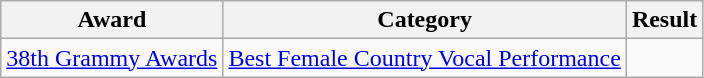<table class="wikitable">
<tr>
<th>Award</th>
<th>Category</th>
<th>Result</th>
</tr>
<tr>
<td><a href='#'>38th Grammy Awards</a></td>
<td><a href='#'>Best Female Country Vocal Performance</a></td>
<td></td>
</tr>
</table>
